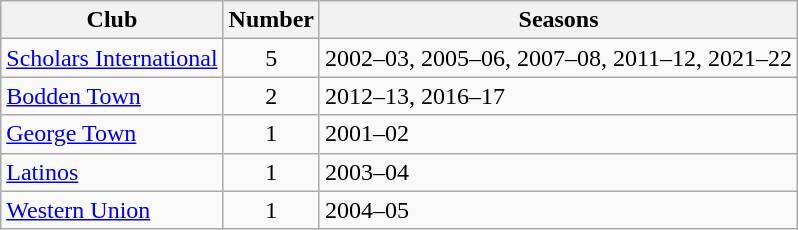<table class="wikitable sortable">
<tr>
<th>Club</th>
<th>Number</th>
<th>Seasons</th>
</tr>
<tr>
<td><a href='#'>Scholars International</a></td>
<td style="text-align:center">5</td>
<td>2002–03, 2005–06, 2007–08, 2011–12, 2021–22</td>
</tr>
<tr>
<td><a href='#'>Bodden Town</a></td>
<td style="text-align:center">2</td>
<td>2012–13, 2016–17</td>
</tr>
<tr>
<td><a href='#'>George Town</a></td>
<td style="text-align:center">1</td>
<td>2001–02</td>
</tr>
<tr>
<td><a href='#'>Latinos</a></td>
<td style="text-align:center">1</td>
<td>2003–04</td>
</tr>
<tr>
<td><a href='#'>Western Union</a></td>
<td style="text-align:center">1</td>
<td>2004–05</td>
</tr>
</table>
